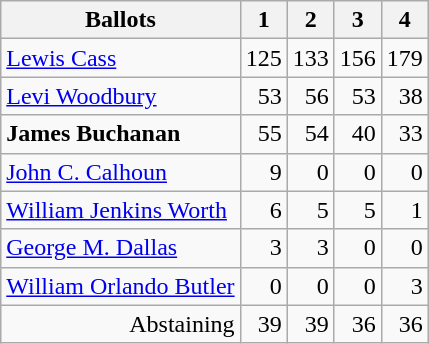<table class="wikitable" style="text-align:right">
<tr>
<th>Ballots</th>
<th>1</th>
<th>2</th>
<th>3</th>
<th>4</th>
</tr>
<tr>
<td align="left"><a href='#'>Lewis Cass</a></td>
<td>125</td>
<td>133</td>
<td>156</td>
<td>179</td>
</tr>
<tr>
<td align="left"><a href='#'>Levi Woodbury</a></td>
<td>53</td>
<td>56</td>
<td>53</td>
<td>38</td>
</tr>
<tr>
<td align="left"><strong>James Buchanan</strong></td>
<td>55</td>
<td>54</td>
<td>40</td>
<td>33</td>
</tr>
<tr>
<td align="left"><a href='#'>John C. Calhoun</a></td>
<td>9</td>
<td>0</td>
<td>0</td>
<td>0</td>
</tr>
<tr>
<td align="left"><a href='#'>William Jenkins Worth</a></td>
<td>6</td>
<td>5</td>
<td>5</td>
<td>1</td>
</tr>
<tr>
<td align="left"><a href='#'>George M. Dallas</a></td>
<td>3</td>
<td>3</td>
<td>0</td>
<td>0</td>
</tr>
<tr>
<td align="left"><a href='#'>William Orlando Butler</a></td>
<td>0</td>
<td>0</td>
<td>0</td>
<td>3</td>
</tr>
<tr>
<td>Abstaining</td>
<td>39</td>
<td>39</td>
<td>36</td>
<td>36</td>
</tr>
</table>
